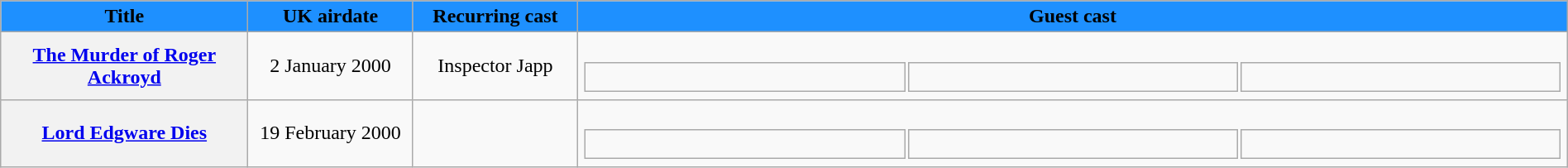<table class="wikitable plainrowheaders" style="width:100%;">
<tr>
<th style="background: DodgerBlue; width:15%;">Title</th>
<th style="background: DodgerBlue; width:10%;">UK airdate</th>
<th style="background: DodgerBlue; width:10%;">Recurring cast</th>
<th style="background: DodgerBlue; width:60%;">Guest cast</th>
</tr>
<tr id="The Murder of Roger Ackroyd">
<th scope="row" style="text-align:center;"><a href='#'>The Murder of Roger Ackroyd</a></th>
<td style="text-align:center;">2 January 2000</td>
<td style="text-align:center;">Inspector Japp</td>
<td><br><table style="width:100%; font-size:90%;">
<tr>
<td style="width:33%; vertical-align:top;"><br></td>
<td style="width:34%; vertical-align:top;"><br></td>
<td style="width:33%; vertical-align:top;"><br></td>
</tr>
</table>
</td>
</tr>
<tr id="Lord Edgware Dies">
<th scope="row" style="text-align:center;"><a href='#'>Lord Edgware Dies</a></th>
<td style="text-align:center;">19 February 2000</td>
<td></td>
<td><br><table style="width:100%; font-size:90%;">
<tr>
<td style="width:33%; vertical-align:top;"><br></td>
<td style="width:34%; vertical-align:top;"><br></td>
<td style="width:33%; vertical-align:top;"><br></td>
</tr>
</table>
</td>
</tr>
</table>
